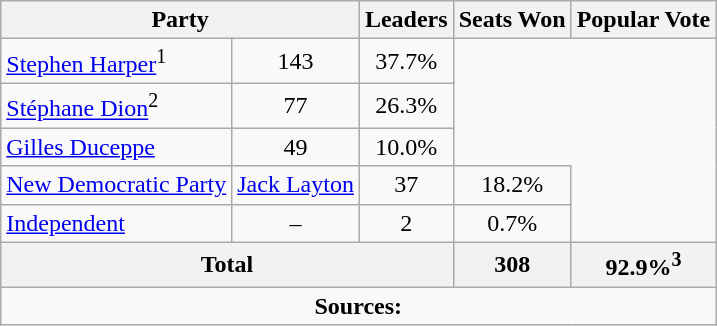<table class="wikitable">
<tr>
<th colspan="2">Party</th>
<th>Leaders</th>
<th>Seats Won</th>
<th>Popular Vote</th>
</tr>
<tr>
<td><a href='#'>Stephen Harper</a><sup>1</sup></td>
<td align=center>143</td>
<td align=center>37.7%</td>
</tr>
<tr>
<td><a href='#'>Stéphane Dion</a><sup>2</sup></td>
<td align=center>77</td>
<td align=center>26.3%</td>
</tr>
<tr>
<td><a href='#'>Gilles Duceppe</a></td>
<td align=center>49</td>
<td align=center>10.0%</td>
</tr>
<tr>
<td><a href='#'>New Democratic Party</a></td>
<td><a href='#'>Jack Layton</a></td>
<td align=center>37</td>
<td align=center>18.2%</td>
</tr>
<tr>
<td><a href='#'>Independent</a></td>
<td align=center>–</td>
<td align=center>2</td>
<td align=center>0.7%</td>
</tr>
<tr>
<th colspan=3>Total</th>
<th>308</th>
<th>92.9%<sup>3</sup></th>
</tr>
<tr>
<td align="center" colspan=5><strong>Sources:</strong> </td>
</tr>
</table>
